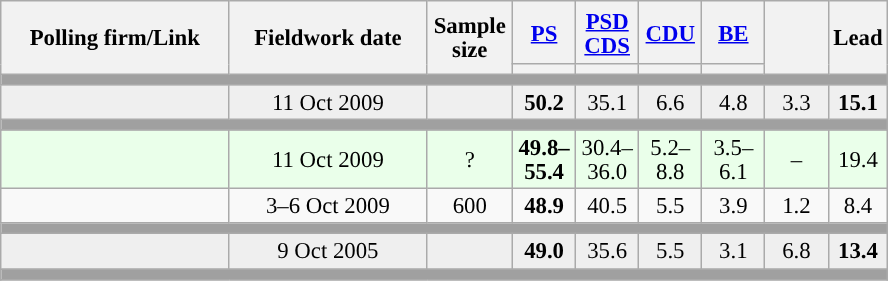<table class="wikitable collapsible sortable" style="text-align:center; font-size:95%; line-height:16px;">
<tr style="height:42px;">
<th style="width:145px;" rowspan="2">Polling firm/Link</th>
<th style="width:125px;" rowspan="2">Fieldwork date</th>
<th class="unsortable" style="width:50px;" rowspan="2">Sample size</th>
<th class="unsortable" style="width:35px;"><a href='#'>PS</a></th>
<th class="unsortable" style="width:35px;"><a href='#'>PSD</a><br><a href='#'>CDS</a></th>
<th class="unsortable" style="width:35px;"><a href='#'>CDU</a></th>
<th class="unsortable" style="width:35px;"><a href='#'>BE</a></th>
<th class="unsortable" style="width:35px;" rowspan="2"></th>
<th class="unsortable" style="width:30px;" rowspan="2">Lead</th>
</tr>
<tr>
<th class="unsortable" style="color:inherit;background:"></th>
<th class="unsortable" style="color:inherit;background:"></th>
<th class="unsortable" style="color:inherit;background:"></th>
<th class="unsortable" style="color:inherit;background:"></th>
</tr>
<tr>
<td colspan="13" style="background:#A0A0A0"></td>
</tr>
<tr style="background:#EFEFEF;">
<td><strong></strong></td>
<td data-sort-value="2019-10-06">11 Oct 2009</td>
<td></td>
<td><strong>50.2</strong><br></td>
<td>35.1<br></td>
<td>6.6<br></td>
<td>4.8<br></td>
<td>3.3</td>
<td style="background:"><strong>15.1</strong></td>
</tr>
<tr>
<td colspan="13" style="background:#A0A0A0"></td>
</tr>
<tr>
</tr>
<tr style="background:#EAFFEA"|>
<td></td>
<td data-sort-value="2019-10-06">11 Oct 2009</td>
<td>?</td>
<td><strong>49.8–<br>55.4</strong></td>
<td>30.4–<br>36.0</td>
<td>5.2–<br>8.8</td>
<td>3.5–<br>6.1</td>
<td>–</td>
<td style="background:">19.4</td>
</tr>
<tr>
<td align="center"></td>
<td align="center">3–6 Oct 2009</td>
<td>600</td>
<td align="center" ><strong>48.9</strong></td>
<td align="center">40.5</td>
<td align="center">5.5</td>
<td align="center">3.9</td>
<td align="center">1.2</td>
<td style="background:">8.4</td>
</tr>
<tr>
<td colspan="13" style="background:#A0A0A0"></td>
</tr>
<tr style="background:#EFEFEF;">
<td><strong></strong></td>
<td data-sort-value="2019-10-06">9 Oct 2005</td>
<td></td>
<td><strong>49.0</strong><br></td>
<td>35.6<br></td>
<td>5.5<br></td>
<td>3.1<br></td>
<td>6.8<br></td>
<td style="background:"><strong>13.4</strong></td>
</tr>
<tr>
<td colspan="13" style="background:#A0A0A0"></td>
</tr>
<tr>
</tr>
</table>
